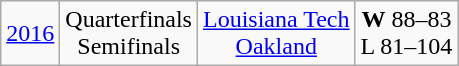<table class="wikitable">
<tr align="center">
<td><a href='#'>2016</a></td>
<td>Quarterfinals<br>Semifinals</td>
<td><a href='#'>Louisiana Tech</a><br><a href='#'>Oakland</a></td>
<td><strong>W</strong> 88–83<br>L 81–104</td>
</tr>
</table>
